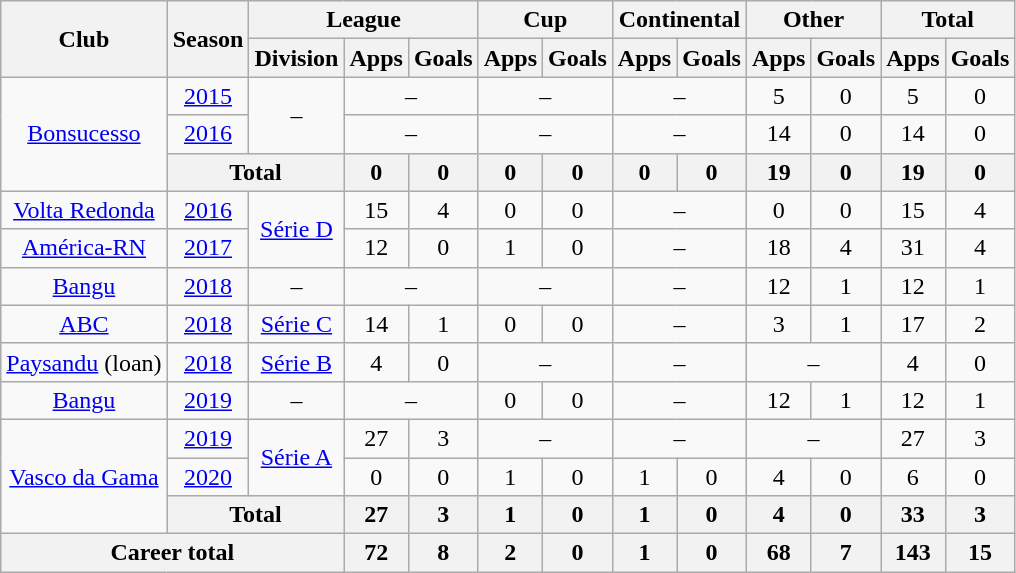<table class="wikitable" style="text-align: center;">
<tr>
<th rowspan="2">Club</th>
<th rowspan="2">Season</th>
<th colspan="3">League</th>
<th colspan="2">Cup</th>
<th colspan="2">Continental</th>
<th colspan="2">Other</th>
<th colspan="2">Total</th>
</tr>
<tr>
<th>Division</th>
<th>Apps</th>
<th>Goals</th>
<th>Apps</th>
<th>Goals</th>
<th>Apps</th>
<th>Goals</th>
<th>Apps</th>
<th>Goals</th>
<th>Apps</th>
<th>Goals</th>
</tr>
<tr>
<td rowspan="3"><a href='#'>Bonsucesso</a></td>
<td><a href='#'>2015</a></td>
<td colspan="1" rowspan="2">–</td>
<td colspan="2">–</td>
<td colspan="2">–</td>
<td colspan="2">–</td>
<td>5</td>
<td>0</td>
<td>5</td>
<td>0</td>
</tr>
<tr>
<td><a href='#'>2016</a></td>
<td colspan="2">–</td>
<td colspan="2">–</td>
<td colspan="2">–</td>
<td>14</td>
<td>0</td>
<td>14</td>
<td>0</td>
</tr>
<tr>
<th colspan="2">Total</th>
<th>0</th>
<th>0</th>
<th>0</th>
<th>0</th>
<th>0</th>
<th>0</th>
<th>19</th>
<th>0</th>
<th>19</th>
<th>0</th>
</tr>
<tr>
<td><a href='#'>Volta Redonda</a></td>
<td><a href='#'>2016</a></td>
<td rowspan="2"><a href='#'>Série D</a></td>
<td>15</td>
<td>4</td>
<td>0</td>
<td>0</td>
<td colspan="2">–</td>
<td>0</td>
<td>0</td>
<td>15</td>
<td>4</td>
</tr>
<tr>
<td><a href='#'>América-RN</a></td>
<td><a href='#'>2017</a></td>
<td>12</td>
<td>0</td>
<td>1</td>
<td>0</td>
<td colspan="2">–</td>
<td>18</td>
<td>4</td>
<td>31</td>
<td>4</td>
</tr>
<tr>
<td><a href='#'>Bangu</a></td>
<td><a href='#'>2018</a></td>
<td colspan="1">–</td>
<td colspan="2">–</td>
<td colspan="2">–</td>
<td colspan="2">–</td>
<td>12</td>
<td>1</td>
<td>12</td>
<td>1</td>
</tr>
<tr>
<td><a href='#'>ABC</a></td>
<td><a href='#'>2018</a></td>
<td><a href='#'>Série C</a></td>
<td>14</td>
<td>1</td>
<td>0</td>
<td>0</td>
<td colspan="2">–</td>
<td>3</td>
<td>1</td>
<td>17</td>
<td>2</td>
</tr>
<tr>
<td><a href='#'>Paysandu</a> (loan)</td>
<td><a href='#'>2018</a></td>
<td><a href='#'>Série B</a></td>
<td>4</td>
<td>0</td>
<td colspan="2">–</td>
<td colspan="2">–</td>
<td colspan="2">–</td>
<td>4</td>
<td>0</td>
</tr>
<tr>
<td><a href='#'>Bangu</a></td>
<td><a href='#'>2019</a></td>
<td colspan="1">–</td>
<td colspan="2">–</td>
<td>0</td>
<td>0</td>
<td colspan="2">–</td>
<td>12</td>
<td>1</td>
<td>12</td>
<td>1</td>
</tr>
<tr>
<td rowspan="3"><a href='#'>Vasco da Gama</a></td>
<td><a href='#'>2019</a></td>
<td rowspan="2"><a href='#'>Série A</a></td>
<td>27</td>
<td>3</td>
<td colspan="2">–</td>
<td colspan="2">–</td>
<td colspan="2">–</td>
<td>27</td>
<td>3</td>
</tr>
<tr>
<td><a href='#'>2020</a></td>
<td>0</td>
<td>0</td>
<td>1</td>
<td>0</td>
<td>1</td>
<td>0</td>
<td>4</td>
<td>0</td>
<td>6</td>
<td>0</td>
</tr>
<tr>
<th colspan="2">Total</th>
<th>27</th>
<th>3</th>
<th>1</th>
<th>0</th>
<th>1</th>
<th>0</th>
<th>4</th>
<th>0</th>
<th>33</th>
<th>3</th>
</tr>
<tr>
<th colspan="3">Career total</th>
<th>72</th>
<th>8</th>
<th>2</th>
<th>0</th>
<th>1</th>
<th>0</th>
<th>68</th>
<th>7</th>
<th>143</th>
<th>15</th>
</tr>
</table>
